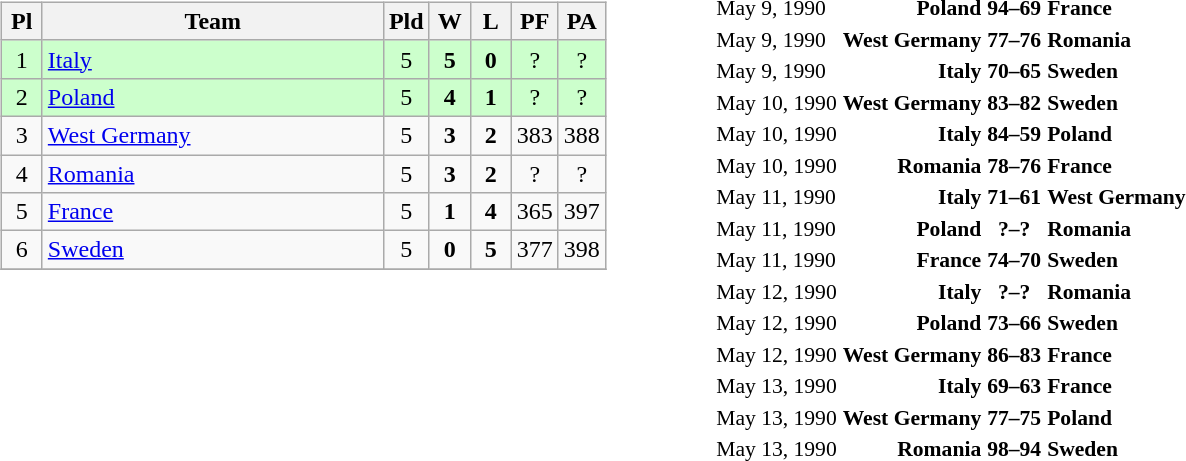<table>
<tr>
<td width="50%"><br><table class="wikitable" style="text-align: center;">
<tr>
<th width=20>Pl</th>
<th width=220>Team</th>
<th width=20>Pld</th>
<th width=20>W</th>
<th width=20>L</th>
<th width=20>PF</th>
<th width=20>PA</th>
</tr>
<tr bgcolor=ccffcc>
<td>1</td>
<td align="left"> <a href='#'>Italy</a></td>
<td>5</td>
<td><strong>5</strong></td>
<td><strong>0</strong></td>
<td>?</td>
<td>?</td>
</tr>
<tr bgcolor=ccffcc>
<td>2</td>
<td align="left"> <a href='#'>Poland</a></td>
<td>5</td>
<td><strong>4</strong></td>
<td><strong>1</strong></td>
<td>?</td>
<td>?</td>
</tr>
<tr>
<td>3</td>
<td align="left"> <a href='#'>West Germany</a></td>
<td>5</td>
<td><strong>3</strong></td>
<td><strong>2</strong></td>
<td>383</td>
<td>388</td>
</tr>
<tr>
<td>4</td>
<td align="left"> <a href='#'>Romania</a></td>
<td>5</td>
<td><strong>3</strong></td>
<td><strong>2</strong></td>
<td>?</td>
<td>?</td>
</tr>
<tr>
<td>5</td>
<td align="left"> <a href='#'>France</a></td>
<td>5</td>
<td><strong>1</strong></td>
<td><strong>4</strong></td>
<td>365</td>
<td>397</td>
</tr>
<tr>
<td>6</td>
<td align="left"> <a href='#'>Sweden</a></td>
<td>5</td>
<td><strong>0</strong></td>
<td><strong>5</strong></td>
<td>377</td>
<td>398</td>
</tr>
<tr>
</tr>
</table>
<br>
<br>
<br>
<br>
<br>
<br>
<br></td>
<td><br><table style="font-size:90%; margin: 0 auto;">
<tr>
<td>May 9, 1990</td>
<td align="right"><strong>Poland</strong> </td>
<td align="center"><strong>94–69</strong></td>
<td><strong> France</strong></td>
</tr>
<tr>
<td>May 9, 1990</td>
<td align="right"><strong>West Germany</strong> </td>
<td align="center"><strong>77–76</strong></td>
<td><strong> Romania</strong></td>
</tr>
<tr>
<td>May 9, 1990</td>
<td align="right"><strong>Italy</strong> </td>
<td align="center"><strong>70–65</strong></td>
<td><strong> Sweden</strong></td>
</tr>
<tr>
<td>May 10, 1990</td>
<td align="right"><strong>West Germany</strong> </td>
<td align="center"><strong>83–82</strong></td>
<td><strong> Sweden</strong></td>
</tr>
<tr>
<td>May 10, 1990</td>
<td align="right"><strong>Italy</strong> </td>
<td align="center"><strong>84–59</strong></td>
<td><strong> Poland</strong></td>
</tr>
<tr>
<td>May 10, 1990</td>
<td align="right"><strong>Romania</strong> </td>
<td align="center"><strong>78–76</strong></td>
<td><strong> France</strong></td>
</tr>
<tr>
<td>May 11, 1990</td>
<td align="right"><strong>Italy</strong> </td>
<td align="center"><strong>71–61</strong></td>
<td><strong> West Germany</strong></td>
</tr>
<tr>
<td>May 11, 1990</td>
<td align="right"><strong>Poland</strong> </td>
<td align="center"><strong>?–?</strong></td>
<td><strong> Romania</strong></td>
</tr>
<tr>
<td>May 11, 1990</td>
<td align="right"><strong>France</strong> </td>
<td align="center"><strong>74–70</strong></td>
<td><strong> Sweden</strong></td>
</tr>
<tr>
<td>May 12, 1990</td>
<td align="right"><strong>Italy</strong> </td>
<td align="center"><strong>?–?</strong></td>
<td><strong> Romania</strong></td>
</tr>
<tr>
<td>May 12, 1990</td>
<td align="right"><strong>Poland</strong> </td>
<td align="center"><strong>73–66</strong></td>
<td><strong> Sweden</strong></td>
</tr>
<tr>
<td>May 12, 1990</td>
<td align="right"><strong>West Germany</strong> </td>
<td align="center"><strong>86–83</strong></td>
<td><strong> France</strong></td>
</tr>
<tr>
<td>May 13, 1990</td>
<td align="right"><strong>Italy</strong> </td>
<td align="center"><strong>69–63</strong></td>
<td><strong> France</strong></td>
</tr>
<tr>
<td>May 13, 1990</td>
<td align="right"><strong>West Germany</strong> </td>
<td align="center"><strong>77–75</strong></td>
<td><strong> Poland</strong></td>
</tr>
<tr>
<td>May 13, 1990</td>
<td align="right"><strong>Romania</strong> </td>
<td align="center"><strong>98–94</strong></td>
<td><strong> Sweden</strong></td>
</tr>
<tr>
</tr>
</table>
</td>
</tr>
</table>
